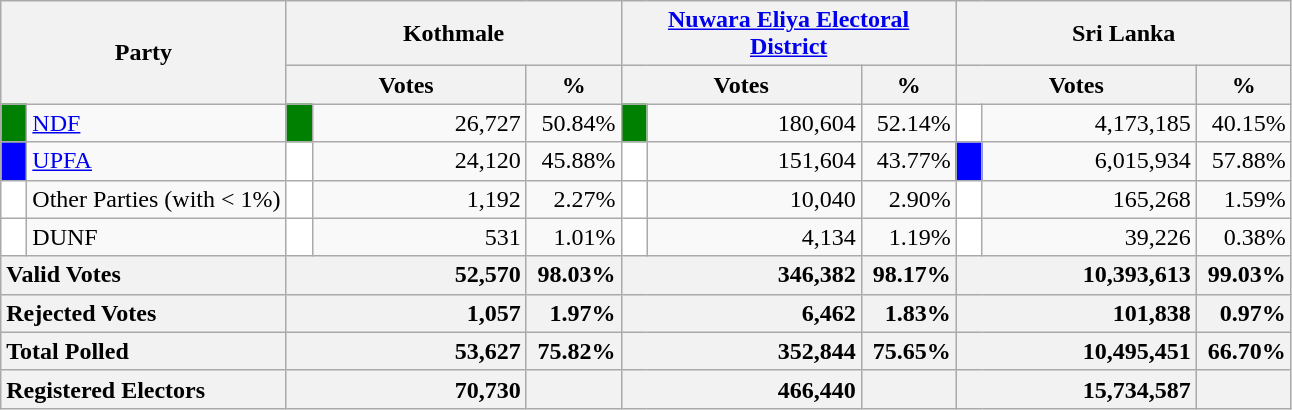<table class="wikitable">
<tr>
<th colspan="2" width="144px"rowspan="2">Party</th>
<th colspan="3" width="216px">Kothmale</th>
<th colspan="3" width="216px"><a href='#'>Nuwara Eliya Electoral District</a></th>
<th colspan="3" width="216px">Sri Lanka</th>
</tr>
<tr>
<th colspan="2" width="144px">Votes</th>
<th>%</th>
<th colspan="2" width="144px">Votes</th>
<th>%</th>
<th colspan="2" width="144px">Votes</th>
<th>%</th>
</tr>
<tr>
<td style="background-color:green;" width="10px"></td>
<td style="text-align:left;"><a href='#'>NDF</a></td>
<td style="background-color:green;" width="10px"></td>
<td style="text-align:right;">26,727</td>
<td style="text-align:right;">50.84%</td>
<td style="background-color:green;" width="10px"></td>
<td style="text-align:right;">180,604</td>
<td style="text-align:right;">52.14%</td>
<td style="background-color:white;" width="10px"></td>
<td style="text-align:right;">4,173,185</td>
<td style="text-align:right;">40.15%</td>
</tr>
<tr>
<td style="background-color:blue;" width="10px"></td>
<td style="text-align:left;"><a href='#'>UPFA</a></td>
<td style="background-color:white;" width="10px"></td>
<td style="text-align:right;">24,120</td>
<td style="text-align:right;">45.88%</td>
<td style="background-color:white;" width="10px"></td>
<td style="text-align:right;">151,604</td>
<td style="text-align:right;">43.77%</td>
<td style="background-color:blue;" width="10px"></td>
<td style="text-align:right;">6,015,934</td>
<td style="text-align:right;">57.88%</td>
</tr>
<tr>
<td style="background-color:white;" width="10px"></td>
<td style="text-align:left;">Other Parties (with < 1%)</td>
<td style="background-color:white;" width="10px"></td>
<td style="text-align:right;">1,192</td>
<td style="text-align:right;">2.27%</td>
<td style="background-color:white;" width="10px"></td>
<td style="text-align:right;">10,040</td>
<td style="text-align:right;">2.90%</td>
<td style="background-color:white;" width="10px"></td>
<td style="text-align:right;">165,268</td>
<td style="text-align:right;">1.59%</td>
</tr>
<tr>
<td style="background-color:white;" width="10px"></td>
<td style="text-align:left;">DUNF</td>
<td style="background-color:white;" width="10px"></td>
<td style="text-align:right;">531</td>
<td style="text-align:right;">1.01%</td>
<td style="background-color:white;" width="10px"></td>
<td style="text-align:right;">4,134</td>
<td style="text-align:right;">1.19%</td>
<td style="background-color:white;" width="10px"></td>
<td style="text-align:right;">39,226</td>
<td style="text-align:right;">0.38%</td>
</tr>
<tr>
<th colspan="2" width="144px"style="text-align:left;">Valid Votes</th>
<th style="text-align:right;"colspan="2" width="144px">52,570</th>
<th style="text-align:right;">98.03%</th>
<th style="text-align:right;"colspan="2" width="144px">346,382</th>
<th style="text-align:right;">98.17%</th>
<th style="text-align:right;"colspan="2" width="144px">10,393,613</th>
<th style="text-align:right;">99.03%</th>
</tr>
<tr>
<th colspan="2" width="144px"style="text-align:left;">Rejected Votes</th>
<th style="text-align:right;"colspan="2" width="144px">1,057</th>
<th style="text-align:right;">1.97%</th>
<th style="text-align:right;"colspan="2" width="144px">6,462</th>
<th style="text-align:right;">1.83%</th>
<th style="text-align:right;"colspan="2" width="144px">101,838</th>
<th style="text-align:right;">0.97%</th>
</tr>
<tr>
<th colspan="2" width="144px"style="text-align:left;">Total Polled</th>
<th style="text-align:right;"colspan="2" width="144px">53,627</th>
<th style="text-align:right;">75.82%</th>
<th style="text-align:right;"colspan="2" width="144px">352,844</th>
<th style="text-align:right;">75.65%</th>
<th style="text-align:right;"colspan="2" width="144px">10,495,451</th>
<th style="text-align:right;">66.70%</th>
</tr>
<tr>
<th colspan="2" width="144px"style="text-align:left;">Registered Electors</th>
<th style="text-align:right;"colspan="2" width="144px">70,730</th>
<th></th>
<th style="text-align:right;"colspan="2" width="144px">466,440</th>
<th></th>
<th style="text-align:right;"colspan="2" width="144px">15,734,587</th>
<th></th>
</tr>
</table>
